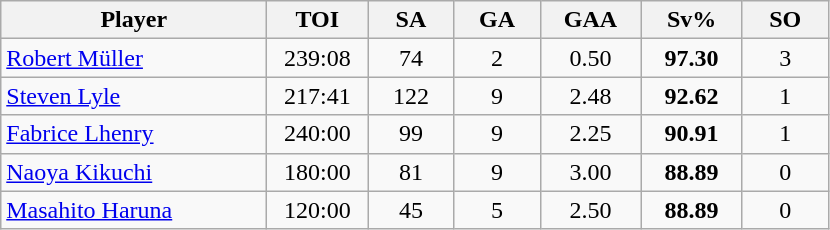<table class="wikitable sortable" style="text-align:center;">
<tr>
<th width="170px">Player</th>
<th width="60px">TOI</th>
<th width="50px">SA</th>
<th width="50px">GA</th>
<th width="60px">GAA</th>
<th width="60px">Sv%</th>
<th width="50px">SO</th>
</tr>
<tr>
<td style="text-align:left;"> <a href='#'>Robert Müller</a></td>
<td>239:08</td>
<td>74</td>
<td>2</td>
<td>0.50</td>
<td><strong>97.30</strong></td>
<td>3</td>
</tr>
<tr>
<td style="text-align:left;"> <a href='#'>Steven Lyle</a></td>
<td>217:41</td>
<td>122</td>
<td>9</td>
<td>2.48</td>
<td><strong>92.62</strong></td>
<td>1</td>
</tr>
<tr>
<td style="text-align:left;"> <a href='#'>Fabrice Lhenry</a></td>
<td>240:00</td>
<td>99</td>
<td>9</td>
<td>2.25</td>
<td><strong>90.91</strong></td>
<td>1</td>
</tr>
<tr>
<td style="text-align:left;"> <a href='#'>Naoya Kikuchi</a></td>
<td>180:00</td>
<td>81</td>
<td>9</td>
<td>3.00</td>
<td><strong>88.89</strong></td>
<td>0</td>
</tr>
<tr>
<td style="text-align:left;"> <a href='#'>Masahito Haruna</a></td>
<td>120:00</td>
<td>45</td>
<td>5</td>
<td>2.50</td>
<td><strong>88.89</strong></td>
<td>0</td>
</tr>
</table>
